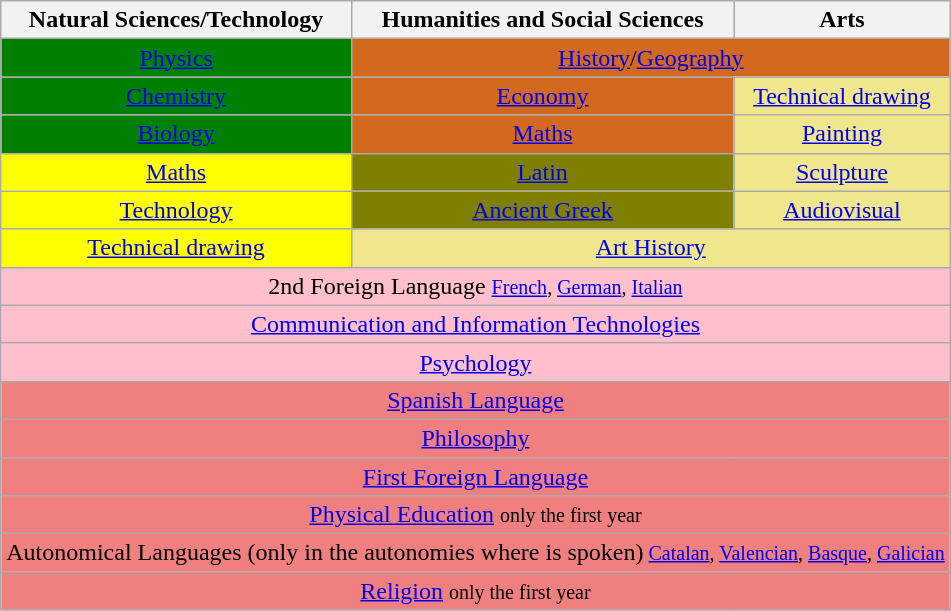<table class="wikitable">
<tr style="text-align:center;">
<th>Natural Sciences/Technology</th>
<th>Humanities and Social Sciences</th>
<th>Arts</th>
</tr>
<tr style="text-align:center;">
<td style="background:green;"><a href='#'>Physics</a></td>
<td colspan="2" style="background:#d2691e;"><a href='#'>History</a>/<a href='#'>Geography</a></td>
</tr>
<tr style="text-align:center;">
<td style="background:green;"><a href='#'>Chemistry</a></td>
<td style="background:#d2691e;"><a href='#'>Economy</a></td>
<td style="background:khaki;"><a href='#'>Technical drawing</a></td>
</tr>
<tr style="text-align:center;">
<td style="background:green;"><a href='#'>Biology</a></td>
<td style="background:#d2691e;"><a href='#'>Maths</a></td>
<td style="background:khaki;"><a href='#'>Painting</a></td>
</tr>
<tr style="text-align:center;">
<td style="background:yellow;"><a href='#'>Maths</a></td>
<td style="background:olive;"><a href='#'>Latin</a></td>
<td style="background:khaki;"><a href='#'>Sculpture</a></td>
</tr>
<tr style="text-align:center;">
<td style="background:yellow;"><a href='#'>Technology</a></td>
<td style="background:olive;"><a href='#'>Ancient Greek</a></td>
<td style="background:khaki;"><a href='#'>Audiovisual</a></td>
</tr>
<tr style="text-align:center;">
<td style="background:yellow;"><a href='#'>Technical drawing</a></td>
<td colspan="2" style="background:Khaki;"><a href='#'>Art History</a></td>
</tr>
<tr style="text-align:center;">
<td colspan="3" style="background:pink;">2nd Foreign Language <small><a href='#'>French</a>, <a href='#'>German</a>, <a href='#'>Italian</a> </small></td>
</tr>
<tr style="text-align:center;">
<td colspan="3" style="background:pink;"><a href='#'>Communication and Information Technologies</a></td>
</tr>
<tr style="text-align:center;">
<td colspan="3" style="background:pink;"><a href='#'>Psychology</a></td>
</tr>
<tr style="text-align:center;">
<td colspan="3" style="background:#f08080;"><a href='#'>Spanish Language</a></td>
</tr>
<tr style="text-align:center;">
<td colspan="3" style="background:#f08080;"><a href='#'>Philosophy</a></td>
</tr>
<tr style="text-align:center;">
<td colspan="3" style="background:#f08080;"><a href='#'>First Foreign Language</a></td>
</tr>
<tr style="text-align:center;">
<td colspan="3" style="background:#f08080;"><a href='#'>Physical Education</a> <small>only the first year</small></td>
</tr>
<tr style="text-align:center;">
<td colspan="3" style="background:#f08080;">Autonomical Languages (only in the autonomies where is spoken)<small> <a href='#'>Catalan</a>, <a href='#'>Valencian</a>, <a href='#'>Basque</a>, <a href='#'>Galician</a> </small></td>
</tr>
<tr style="text-align:center;">
<td colspan="3" style="background:#f08080;"><a href='#'>Religion</a> <small>only the first year</small></td>
</tr>
</table>
